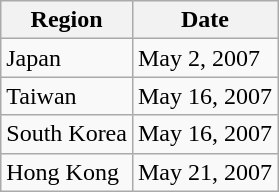<table class="wikitable">
<tr>
<th>Region</th>
<th>Date</th>
</tr>
<tr>
<td>Japan</td>
<td>May 2, 2007</td>
</tr>
<tr>
<td>Taiwan</td>
<td>May 16, 2007</td>
</tr>
<tr>
<td>South Korea</td>
<td>May 16, 2007</td>
</tr>
<tr>
<td>Hong Kong</td>
<td>May 21, 2007</td>
</tr>
</table>
